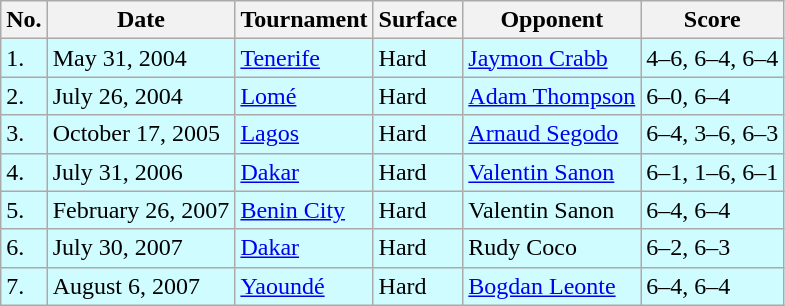<table class="wikitable">
<tr>
<th>No.</th>
<th>Date</th>
<th>Tournament</th>
<th>Surface</th>
<th>Opponent</th>
<th>Score</th>
</tr>
<tr bgcolor="CFFCFF">
<td>1.</td>
<td>May 31, 2004</td>
<td><a href='#'>Tenerife</a></td>
<td>Hard</td>
<td> <a href='#'>Jaymon Crabb</a></td>
<td>4–6, 6–4, 6–4</td>
</tr>
<tr bgcolor="CFFCFF">
<td>2.</td>
<td>July 26, 2004</td>
<td><a href='#'>Lomé</a></td>
<td>Hard</td>
<td> <a href='#'>Adam Thompson</a></td>
<td>6–0, 6–4</td>
</tr>
<tr bgcolor="CFFCFF">
<td>3.</td>
<td>October 17, 2005</td>
<td><a href='#'>Lagos</a></td>
<td>Hard</td>
<td> <a href='#'>Arnaud Segodo</a></td>
<td>6–4, 3–6, 6–3</td>
</tr>
<tr bgcolor="CFFCFF">
<td>4.</td>
<td>July 31, 2006</td>
<td><a href='#'>Dakar</a></td>
<td>Hard</td>
<td> <a href='#'>Valentin Sanon</a></td>
<td>6–1, 1–6, 6–1</td>
</tr>
<tr bgcolor="CFFCFF">
<td>5.</td>
<td>February 26, 2007</td>
<td><a href='#'>Benin City</a></td>
<td>Hard</td>
<td> Valentin Sanon</td>
<td>6–4, 6–4</td>
</tr>
<tr bgcolor="CFFCFF">
<td>6.</td>
<td>July 30, 2007</td>
<td><a href='#'>Dakar</a></td>
<td>Hard</td>
<td> Rudy Coco</td>
<td>6–2, 6–3</td>
</tr>
<tr bgcolor="CFFCFF">
<td>7.</td>
<td>August 6, 2007</td>
<td><a href='#'>Yaoundé</a></td>
<td>Hard</td>
<td> <a href='#'>Bogdan Leonte</a></td>
<td>6–4, 6–4</td>
</tr>
</table>
